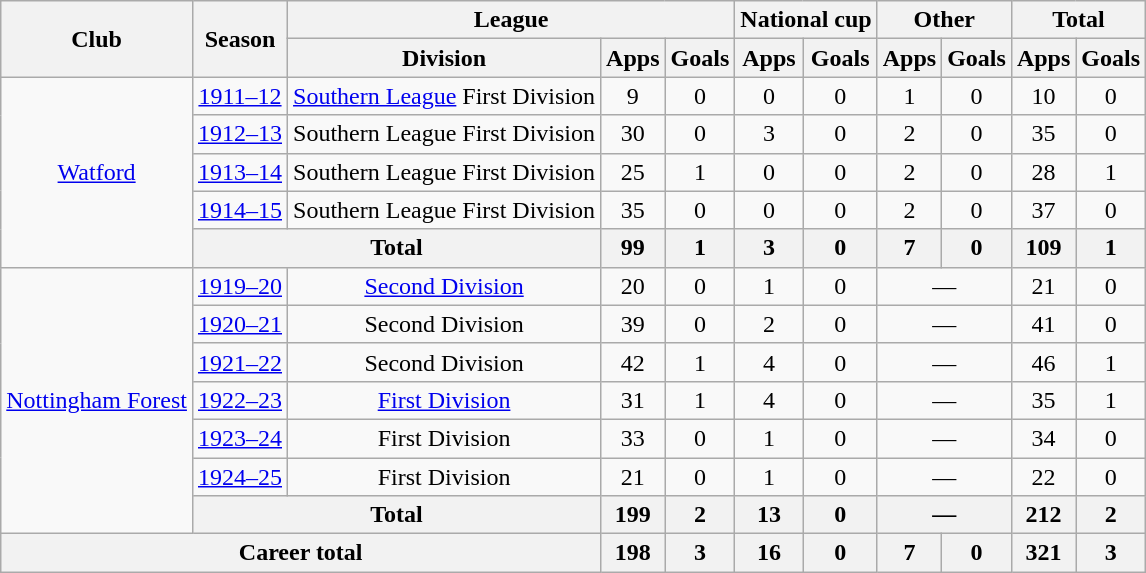<table class="wikitable" style="text-align:center">
<tr>
<th rowspan="2">Club</th>
<th rowspan="2">Season</th>
<th colspan="3">League</th>
<th colspan="2">National cup</th>
<th colspan="2">Other</th>
<th colspan="2">Total</th>
</tr>
<tr>
<th>Division</th>
<th>Apps</th>
<th>Goals</th>
<th>Apps</th>
<th>Goals</th>
<th>Apps</th>
<th>Goals</th>
<th>Apps</th>
<th>Goals</th>
</tr>
<tr>
<td rowspan="5"><a href='#'>Watford</a></td>
<td><a href='#'>1911–12</a></td>
<td><a href='#'>Southern League</a> First Division</td>
<td>9</td>
<td>0</td>
<td>0</td>
<td>0</td>
<td>1</td>
<td>0</td>
<td>10</td>
<td>0</td>
</tr>
<tr>
<td><a href='#'>1912–13</a></td>
<td>Southern League First Division</td>
<td>30</td>
<td>0</td>
<td>3</td>
<td>0</td>
<td>2</td>
<td>0</td>
<td>35</td>
<td>0</td>
</tr>
<tr>
<td><a href='#'>1913–14</a></td>
<td>Southern League First Division</td>
<td>25</td>
<td>1</td>
<td>0</td>
<td>0</td>
<td>2</td>
<td>0</td>
<td>28</td>
<td>1</td>
</tr>
<tr>
<td><a href='#'>1914–15</a></td>
<td>Southern League First Division</td>
<td>35</td>
<td>0</td>
<td>0</td>
<td>0</td>
<td>2</td>
<td>0</td>
<td>37</td>
<td>0</td>
</tr>
<tr>
<th colspan="2">Total</th>
<th>99</th>
<th>1</th>
<th>3</th>
<th>0</th>
<th>7</th>
<th>0</th>
<th>109</th>
<th>1</th>
</tr>
<tr>
<td rowspan="7"><a href='#'>Nottingham Forest</a></td>
<td><a href='#'>1919–20</a></td>
<td><a href='#'>Second Division</a></td>
<td>20</td>
<td>0</td>
<td>1</td>
<td>0</td>
<td colspan="2">―</td>
<td>21</td>
<td>0</td>
</tr>
<tr>
<td><a href='#'>1920–21</a></td>
<td>Second Division</td>
<td>39</td>
<td>0</td>
<td>2</td>
<td>0</td>
<td colspan="2">―</td>
<td>41</td>
<td>0</td>
</tr>
<tr>
<td><a href='#'>1921–22</a></td>
<td>Second Division</td>
<td>42</td>
<td>1</td>
<td>4</td>
<td>0</td>
<td colspan="2">―</td>
<td>46</td>
<td>1</td>
</tr>
<tr>
<td><a href='#'>1922–23</a></td>
<td><a href='#'>First Division</a></td>
<td>31</td>
<td>1</td>
<td>4</td>
<td>0</td>
<td colspan="2">―</td>
<td>35</td>
<td>1</td>
</tr>
<tr>
<td><a href='#'>1923–24</a></td>
<td>First Division</td>
<td>33</td>
<td>0</td>
<td>1</td>
<td>0</td>
<td colspan="2">―</td>
<td>34</td>
<td>0</td>
</tr>
<tr>
<td><a href='#'>1924–25</a></td>
<td>First Division</td>
<td>21</td>
<td>0</td>
<td>1</td>
<td>0</td>
<td colspan="2">―</td>
<td>22</td>
<td>0</td>
</tr>
<tr>
<th colspan="2">Total</th>
<th>199</th>
<th>2</th>
<th>13</th>
<th>0</th>
<th colspan="2">―</th>
<th>212</th>
<th>2</th>
</tr>
<tr>
<th colspan="3">Career total</th>
<th>198</th>
<th>3</th>
<th>16</th>
<th>0</th>
<th>7</th>
<th>0</th>
<th>321</th>
<th>3</th>
</tr>
</table>
